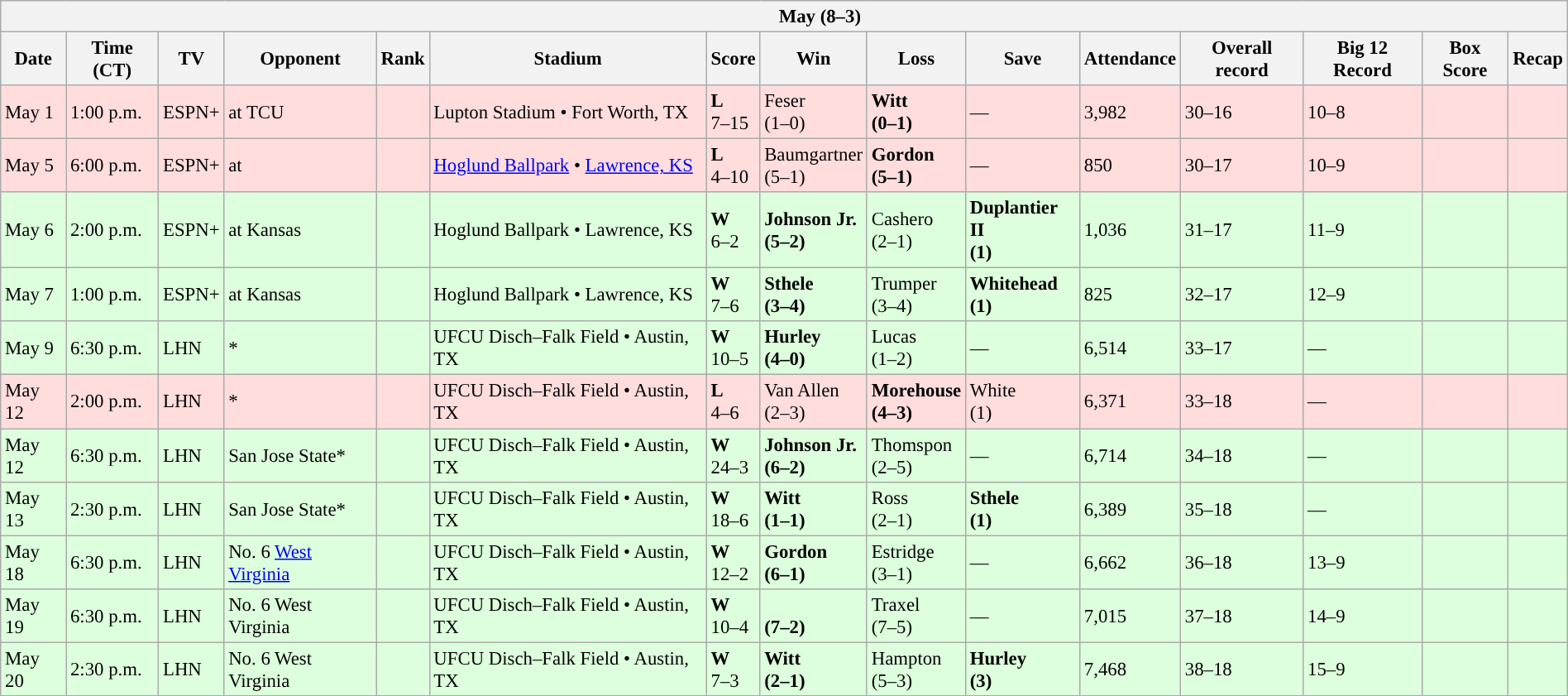<table class="wikitable collapsible collapsed" style="margin:auto; font-size:95%; width:100%">
<tr>
<th colspan=15 style="padding-left:4em;">May (8–3)</th>
</tr>
<tr>
<th>Date</th>
<th>Time (CT)</th>
<th>TV</th>
<th>Opponent</th>
<th>Rank</th>
<th>Stadium</th>
<th>Score</th>
<th>Win</th>
<th>Loss</th>
<th>Save</th>
<th>Attendance</th>
<th>Overall record</th>
<th>Big 12 Record</th>
<th>Box Score</th>
<th>Recap</th>
</tr>
<tr bgcolor= ffdddd>
<td>May 1</td>
<td>1:00 p.m.</td>
<td>ESPN+</td>
<td>at TCU</td>
<td></td>
<td>Lupton Stadium • Fort Worth, TX</td>
<td><strong>L</strong><br>7–15</td>
<td>Feser<br>(1–0)</td>
<td><strong>Witt<br>(0–1)</strong></td>
<td>—</td>
<td>3,982</td>
<td>30–16</td>
<td>10–8</td>
<td></td>
<td></td>
</tr>
<tr bgcolor= ffdddd>
<td>May 5</td>
<td>6:00 p.m.</td>
<td>ESPN+</td>
<td>at </td>
<td></td>
<td><a href='#'>Hoglund Ballpark</a> • <a href='#'>Lawrence, KS</a></td>
<td><strong>L</strong><br>4–10</td>
<td>Baumgartner<br>(5–1)</td>
<td><strong>Gordon<br>(5–1)</strong></td>
<td>—</td>
<td>850</td>
<td>30–17</td>
<td>10–9</td>
<td></td>
<td></td>
</tr>
<tr bgcolor= ddffdd>
<td>May 6</td>
<td>2:00 p.m.</td>
<td>ESPN+</td>
<td>at Kansas</td>
<td></td>
<td>Hoglund Ballpark • Lawrence, KS</td>
<td><strong>W</strong><br>6–2</td>
<td><strong>Johnson Jr. <br>(5–2)</strong></td>
<td>Cashero<br>(2–1)</td>
<td><strong>Duplantier II<br>(1)</strong></td>
<td>1,036</td>
<td>31–17</td>
<td>11–9</td>
<td></td>
<td></td>
</tr>
<tr bgcolor= ddffdd>
<td>May 7</td>
<td>1:00 p.m.</td>
<td>ESPN+</td>
<td>at Kansas</td>
<td></td>
<td>Hoglund Ballpark • Lawrence, KS</td>
<td><strong>W</strong><br>7–6</td>
<td><strong>Sthele<br>(3–4)</strong></td>
<td>Trumper<br>(3–4)</td>
<td><strong>Whitehead<br>(1)</strong></td>
<td>825</td>
<td>32–17</td>
<td>12–9</td>
<td></td>
<td></td>
</tr>
<tr bgcolor= ddffdd>
<td>May 9</td>
<td>6:30 p.m.</td>
<td>LHN</td>
<td>*</td>
<td></td>
<td>UFCU Disch–Falk Field • Austin, TX</td>
<td><strong>W</strong><br>10–5</td>
<td><strong>Hurley<br>(4–0)</strong></td>
<td>Lucas<br>(1–2)</td>
<td>—</td>
<td>6,514</td>
<td>33–17</td>
<td>—</td>
<td></td>
<td></td>
</tr>
<tr bgcolor= ffdddd>
<td>May 12</td>
<td>2:00 p.m.</td>
<td>LHN</td>
<td>*</td>
<td></td>
<td>UFCU Disch–Falk Field • Austin, TX</td>
<td><strong>L</strong><br>4–6</td>
<td>Van Allen<br>(2–3)</td>
<td><strong>Morehouse<br>(4–3)</strong></td>
<td>White<br>(1)</td>
<td>6,371</td>
<td>33–18</td>
<td>—</td>
<td></td>
<td></td>
</tr>
<tr bgcolor= ddffdd>
<td>May 12</td>
<td>6:30 p.m.</td>
<td>LHN</td>
<td>San Jose State*</td>
<td></td>
<td>UFCU Disch–Falk Field • Austin, TX</td>
<td><strong>W</strong><br>24–3</td>
<td><strong>Johnson Jr.<br>(6–2)</strong></td>
<td>Thomspon<br>(2–5)</td>
<td>—</td>
<td>6,714</td>
<td>34–18</td>
<td>—</td>
<td></td>
<td></td>
</tr>
<tr bgcolor= ddffdd>
<td>May 13</td>
<td>2:30 p.m.</td>
<td>LHN</td>
<td>San Jose State*</td>
<td></td>
<td>UFCU Disch–Falk Field • Austin, TX</td>
<td><strong>W</strong><br>18–6</td>
<td><strong>Witt<br>(1–1)</strong></td>
<td>Ross<br>(2–1)</td>
<td><strong>Sthele<br>(1)</strong></td>
<td>6,389</td>
<td>35–18</td>
<td>—</td>
<td></td>
<td></td>
</tr>
<tr bgcolor= ddffdd>
<td>May 18</td>
<td>6:30 p.m.</td>
<td>LHN</td>
<td>No. 6 <a href='#'>West Virginia</a></td>
<td></td>
<td>UFCU Disch–Falk Field • Austin, TX</td>
<td><strong>W</strong><br>12–2</td>
<td><strong>Gordon<br>(6–1)</strong></td>
<td>Estridge<br>(3–1)</td>
<td>—</td>
<td>6,662</td>
<td>36–18</td>
<td>13–9</td>
<td></td>
<td></td>
</tr>
<tr bgcolor= ddffdd>
<td>May 19</td>
<td>6:30 p.m.</td>
<td>LHN</td>
<td>No. 6 West Virginia</td>
<td></td>
<td>UFCU Disch–Falk Field • Austin, TX</td>
<td><strong>W</strong><br>10–4</td>
<td><strong><br>(7–2)</strong></td>
<td>Traxel<br>(7–5)</td>
<td>—</td>
<td>7,015</td>
<td>37–18</td>
<td>14–9</td>
<td></td>
<td></td>
</tr>
<tr bgcolor= ddffdd>
<td>May 20</td>
<td>2:30 p.m.</td>
<td>LHN</td>
<td>No. 6 West Virginia</td>
<td></td>
<td>UFCU Disch–Falk Field • Austin, TX</td>
<td><strong>W</strong><br>7–3</td>
<td><strong>Witt<br>(2–1)</strong></td>
<td>Hampton<br>(5–3)</td>
<td><strong>Hurley<br>(3)</strong></td>
<td>7,468</td>
<td>38–18</td>
<td>15–9</td>
<td></td>
<td></td>
</tr>
</table>
